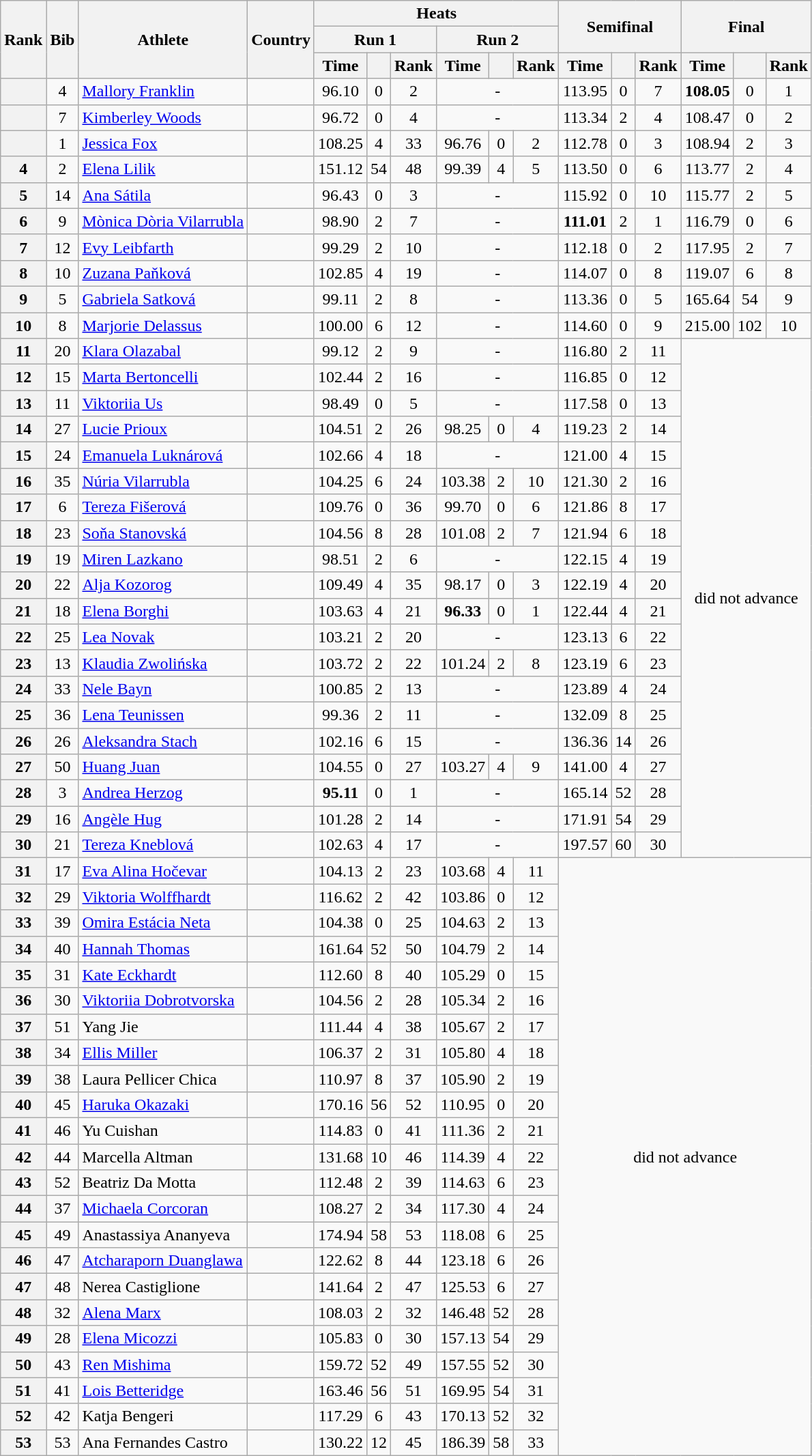<table class="wikitable" style="text-align:center">
<tr>
<th rowspan=3>Rank</th>
<th rowspan=3>Bib</th>
<th rowspan=3>Athlete</th>
<th rowspan=3>Country</th>
<th colspan=6>Heats</th>
<th colspan=3 rowspan=2>Semifinal</th>
<th colspan=3 rowspan=2>Final</th>
</tr>
<tr>
<th colspan=3>Run 1</th>
<th colspan=3>Run 2</th>
</tr>
<tr>
<th>Time</th>
<th></th>
<th>Rank</th>
<th>Time</th>
<th></th>
<th>Rank</th>
<th>Time</th>
<th></th>
<th>Rank</th>
<th>Time</th>
<th></th>
<th>Rank</th>
</tr>
<tr>
<th></th>
<td>4</td>
<td align=left><a href='#'>Mallory Franklin</a></td>
<td align=left></td>
<td>96.10</td>
<td>0</td>
<td>2</td>
<td colspan=3>-</td>
<td>113.95</td>
<td>0</td>
<td>7</td>
<td><strong>108.05</strong></td>
<td>0</td>
<td>1</td>
</tr>
<tr>
<th></th>
<td>7</td>
<td align=left><a href='#'>Kimberley Woods</a></td>
<td align=left></td>
<td>96.72</td>
<td>0</td>
<td>4</td>
<td colspan=3>-</td>
<td>113.34</td>
<td>2</td>
<td>4</td>
<td>108.47</td>
<td>0</td>
<td>2</td>
</tr>
<tr>
<th></th>
<td>1</td>
<td align=left><a href='#'>Jessica Fox</a></td>
<td align=left></td>
<td>108.25</td>
<td>4</td>
<td>33</td>
<td>96.76</td>
<td>0</td>
<td>2</td>
<td>112.78</td>
<td>0</td>
<td>3</td>
<td>108.94</td>
<td>2</td>
<td>3</td>
</tr>
<tr>
<th>4</th>
<td>2</td>
<td align=left><a href='#'>Elena Lilik</a></td>
<td align=left></td>
<td>151.12</td>
<td>54</td>
<td>48</td>
<td>99.39</td>
<td>4</td>
<td>5</td>
<td>113.50</td>
<td>0</td>
<td>6</td>
<td>113.77</td>
<td>2</td>
<td>4</td>
</tr>
<tr>
<th>5</th>
<td>14</td>
<td align=left><a href='#'>Ana Sátila</a></td>
<td align=left></td>
<td>96.43</td>
<td>0</td>
<td>3</td>
<td colspan=3>-</td>
<td>115.92</td>
<td>0</td>
<td>10</td>
<td>115.77</td>
<td>2</td>
<td>5</td>
</tr>
<tr>
<th>6</th>
<td>9</td>
<td align=left><a href='#'>Mònica Dòria Vilarrubla</a></td>
<td align=left></td>
<td>98.90</td>
<td>2</td>
<td>7</td>
<td colspan=3>-</td>
<td><strong>111.01</strong></td>
<td>2</td>
<td>1</td>
<td>116.79</td>
<td>0</td>
<td>6</td>
</tr>
<tr>
<th>7</th>
<td>12</td>
<td align=left><a href='#'>Evy Leibfarth</a></td>
<td align=left></td>
<td>99.29</td>
<td>2</td>
<td>10</td>
<td colspan=3>-</td>
<td>112.18</td>
<td>0</td>
<td>2</td>
<td>117.95</td>
<td>2</td>
<td>7</td>
</tr>
<tr>
<th>8</th>
<td>10</td>
<td align=left><a href='#'>Zuzana Paňková</a></td>
<td align=left></td>
<td>102.85</td>
<td>4</td>
<td>19</td>
<td colspan=3>-</td>
<td>114.07</td>
<td>0</td>
<td>8</td>
<td>119.07</td>
<td>6</td>
<td>8</td>
</tr>
<tr>
<th>9</th>
<td>5</td>
<td align=left><a href='#'>Gabriela Satková</a></td>
<td align=left></td>
<td>99.11</td>
<td>2</td>
<td>8</td>
<td colspan=3>-</td>
<td>113.36</td>
<td>0</td>
<td>5</td>
<td>165.64</td>
<td>54</td>
<td>9</td>
</tr>
<tr>
<th>10</th>
<td>8</td>
<td align=left><a href='#'>Marjorie Delassus</a></td>
<td align=left></td>
<td>100.00</td>
<td>6</td>
<td>12</td>
<td colspan=3>-</td>
<td>114.60</td>
<td>0</td>
<td>9</td>
<td>215.00</td>
<td>102</td>
<td>10</td>
</tr>
<tr>
<th>11</th>
<td>20</td>
<td align=left><a href='#'>Klara Olazabal</a></td>
<td align=left></td>
<td>99.12</td>
<td>2</td>
<td>9</td>
<td colspan=3>-</td>
<td>116.80</td>
<td>2</td>
<td>11</td>
<td colspan=3 rowspan=20>did not advance</td>
</tr>
<tr>
<th>12</th>
<td>15</td>
<td align=left><a href='#'>Marta Bertoncelli</a></td>
<td align=left></td>
<td>102.44</td>
<td>2</td>
<td>16</td>
<td colspan=3>-</td>
<td>116.85</td>
<td>0</td>
<td>12</td>
</tr>
<tr>
<th>13</th>
<td>11</td>
<td align=left><a href='#'>Viktoriia Us</a></td>
<td align=left></td>
<td>98.49</td>
<td>0</td>
<td>5</td>
<td colspan=3>-</td>
<td>117.58</td>
<td>0</td>
<td>13</td>
</tr>
<tr>
<th>14</th>
<td>27</td>
<td align=left><a href='#'>Lucie Prioux</a></td>
<td align=left></td>
<td>104.51</td>
<td>2</td>
<td>26</td>
<td>98.25</td>
<td>0</td>
<td>4</td>
<td>119.23</td>
<td>2</td>
<td>14</td>
</tr>
<tr>
<th>15</th>
<td>24</td>
<td align=left><a href='#'>Emanuela Luknárová</a></td>
<td align=left></td>
<td>102.66</td>
<td>4</td>
<td>18</td>
<td colspan=3>-</td>
<td>121.00</td>
<td>4</td>
<td>15</td>
</tr>
<tr>
<th>16</th>
<td>35</td>
<td align=left><a href='#'>Núria Vilarrubla</a></td>
<td align=left></td>
<td>104.25</td>
<td>6</td>
<td>24</td>
<td>103.38</td>
<td>2</td>
<td>10</td>
<td>121.30</td>
<td>2</td>
<td>16</td>
</tr>
<tr>
<th>17</th>
<td>6</td>
<td align=left><a href='#'>Tereza Fišerová</a></td>
<td align=left></td>
<td>109.76</td>
<td>0</td>
<td>36</td>
<td>99.70</td>
<td>0</td>
<td>6</td>
<td>121.86</td>
<td>8</td>
<td>17</td>
</tr>
<tr>
<th>18</th>
<td>23</td>
<td align=left><a href='#'>Soňa Stanovská</a></td>
<td align=left></td>
<td>104.56</td>
<td>8</td>
<td>28</td>
<td>101.08</td>
<td>2</td>
<td>7</td>
<td>121.94</td>
<td>6</td>
<td>18</td>
</tr>
<tr>
<th>19</th>
<td>19</td>
<td align=left><a href='#'>Miren Lazkano</a></td>
<td align=left></td>
<td>98.51</td>
<td>2</td>
<td>6</td>
<td colspan=3>-</td>
<td>122.15</td>
<td>4</td>
<td>19</td>
</tr>
<tr>
<th>20</th>
<td>22</td>
<td align=left><a href='#'>Alja Kozorog</a></td>
<td align=left></td>
<td>109.49</td>
<td>4</td>
<td>35</td>
<td>98.17</td>
<td>0</td>
<td>3</td>
<td>122.19</td>
<td>4</td>
<td>20</td>
</tr>
<tr>
<th>21</th>
<td>18</td>
<td align=left><a href='#'>Elena Borghi</a></td>
<td align=left></td>
<td>103.63</td>
<td>4</td>
<td>21</td>
<td><strong>96.33</strong></td>
<td>0</td>
<td>1</td>
<td>122.44</td>
<td>4</td>
<td>21</td>
</tr>
<tr>
<th>22</th>
<td>25</td>
<td align=left><a href='#'>Lea Novak</a></td>
<td align=left></td>
<td>103.21</td>
<td>2</td>
<td>20</td>
<td colspan=3>-</td>
<td>123.13</td>
<td>6</td>
<td>22</td>
</tr>
<tr>
<th>23</th>
<td>13</td>
<td align=left><a href='#'>Klaudia Zwolińska</a></td>
<td align=left></td>
<td>103.72</td>
<td>2</td>
<td>22</td>
<td>101.24</td>
<td>2</td>
<td>8</td>
<td>123.19</td>
<td>6</td>
<td>23</td>
</tr>
<tr>
<th>24</th>
<td>33</td>
<td align=left><a href='#'>Nele Bayn</a></td>
<td align=left></td>
<td>100.85</td>
<td>2</td>
<td>13</td>
<td colspan=3>-</td>
<td>123.89</td>
<td>4</td>
<td>24</td>
</tr>
<tr>
<th>25</th>
<td>36</td>
<td align=left><a href='#'>Lena Teunissen</a></td>
<td align=left></td>
<td>99.36</td>
<td>2</td>
<td>11</td>
<td colspan=3>-</td>
<td>132.09</td>
<td>8</td>
<td>25</td>
</tr>
<tr>
<th>26</th>
<td>26</td>
<td align=left><a href='#'>Aleksandra Stach</a></td>
<td align=left></td>
<td>102.16</td>
<td>6</td>
<td>15</td>
<td colspan=3>-</td>
<td>136.36</td>
<td>14</td>
<td>26</td>
</tr>
<tr>
<th>27</th>
<td>50</td>
<td align=left><a href='#'>Huang Juan</a></td>
<td align=left></td>
<td>104.55</td>
<td>0</td>
<td>27</td>
<td>103.27</td>
<td>4</td>
<td>9</td>
<td>141.00</td>
<td>4</td>
<td>27</td>
</tr>
<tr>
<th>28</th>
<td>3</td>
<td align=left><a href='#'>Andrea Herzog</a></td>
<td align=left></td>
<td><strong>95.11</strong></td>
<td>0</td>
<td>1</td>
<td colspan=3>-</td>
<td>165.14</td>
<td>52</td>
<td>28</td>
</tr>
<tr>
<th>29</th>
<td>16</td>
<td align=left><a href='#'>Angèle Hug</a></td>
<td align=left></td>
<td>101.28</td>
<td>2</td>
<td>14</td>
<td colspan=3>-</td>
<td>171.91</td>
<td>54</td>
<td>29</td>
</tr>
<tr>
<th>30</th>
<td>21</td>
<td align=left><a href='#'>Tereza Kneblová</a></td>
<td align=left></td>
<td>102.63</td>
<td>4</td>
<td>17</td>
<td colspan=3>-</td>
<td>197.57</td>
<td>60</td>
<td>30</td>
</tr>
<tr>
<th>31</th>
<td>17</td>
<td align=left><a href='#'>Eva Alina Hočevar</a></td>
<td align=left></td>
<td>104.13</td>
<td>2</td>
<td>23</td>
<td>103.68</td>
<td>4</td>
<td>11</td>
<td colspan=6 rowspan=23>did not advance</td>
</tr>
<tr>
<th>32</th>
<td>29</td>
<td align=left><a href='#'>Viktoria Wolffhardt</a></td>
<td align=left></td>
<td>116.62</td>
<td>2</td>
<td>42</td>
<td>103.86</td>
<td>0</td>
<td>12</td>
</tr>
<tr>
<th>33</th>
<td>39</td>
<td align=left><a href='#'>Omira Estácia Neta</a></td>
<td align=left></td>
<td>104.38</td>
<td>0</td>
<td>25</td>
<td>104.63</td>
<td>2</td>
<td>13</td>
</tr>
<tr>
<th>34</th>
<td>40</td>
<td align=left><a href='#'>Hannah Thomas</a></td>
<td align=left></td>
<td>161.64</td>
<td>52</td>
<td>50</td>
<td>104.79</td>
<td>2</td>
<td>14</td>
</tr>
<tr>
<th>35</th>
<td>31</td>
<td align=left><a href='#'>Kate Eckhardt</a></td>
<td align=left></td>
<td>112.60</td>
<td>8</td>
<td>40</td>
<td>105.29</td>
<td>0</td>
<td>15</td>
</tr>
<tr>
<th>36</th>
<td>30</td>
<td align=left><a href='#'>Viktoriia Dobrotvorska</a></td>
<td align=left></td>
<td>104.56</td>
<td>2</td>
<td>28</td>
<td>105.34</td>
<td>2</td>
<td>16</td>
</tr>
<tr>
<th>37</th>
<td>51</td>
<td align=left>Yang Jie</td>
<td align=left></td>
<td>111.44</td>
<td>4</td>
<td>38</td>
<td>105.67</td>
<td>2</td>
<td>17</td>
</tr>
<tr>
<th>38</th>
<td>34</td>
<td align=left><a href='#'>Ellis Miller</a></td>
<td align=left></td>
<td>106.37</td>
<td>2</td>
<td>31</td>
<td>105.80</td>
<td>4</td>
<td>18</td>
</tr>
<tr>
<th>39</th>
<td>38</td>
<td align=left>Laura Pellicer Chica</td>
<td align=left></td>
<td>110.97</td>
<td>8</td>
<td>37</td>
<td>105.90</td>
<td>2</td>
<td>19</td>
</tr>
<tr>
<th>40</th>
<td>45</td>
<td align=left><a href='#'>Haruka Okazaki</a></td>
<td align=left></td>
<td>170.16</td>
<td>56</td>
<td>52</td>
<td>110.95</td>
<td>0</td>
<td>20</td>
</tr>
<tr>
<th>41</th>
<td>46</td>
<td align=left>Yu Cuishan</td>
<td align=left></td>
<td>114.83</td>
<td>0</td>
<td>41</td>
<td>111.36</td>
<td>2</td>
<td>21</td>
</tr>
<tr>
<th>42</th>
<td>44</td>
<td align=left>Marcella Altman</td>
<td align=left></td>
<td>131.68</td>
<td>10</td>
<td>46</td>
<td>114.39</td>
<td>4</td>
<td>22</td>
</tr>
<tr>
<th>43</th>
<td>52</td>
<td align=left>Beatriz Da Motta</td>
<td align=left></td>
<td>112.48</td>
<td>2</td>
<td>39</td>
<td>114.63</td>
<td>6</td>
<td>23</td>
</tr>
<tr>
<th>44</th>
<td>37</td>
<td align=left><a href='#'>Michaela Corcoran</a></td>
<td align=left></td>
<td>108.27</td>
<td>2</td>
<td>34</td>
<td>117.30</td>
<td>4</td>
<td>24</td>
</tr>
<tr>
<th>45</th>
<td>49</td>
<td align=left>Anastassiya Ananyeva</td>
<td align=left></td>
<td>174.94</td>
<td>58</td>
<td>53</td>
<td>118.08</td>
<td>6</td>
<td>25</td>
</tr>
<tr>
<th>46</th>
<td>47</td>
<td align=left><a href='#'>Atcharaporn Duanglawa</a></td>
<td align=left></td>
<td>122.62</td>
<td>8</td>
<td>44</td>
<td>123.18</td>
<td>6</td>
<td>26</td>
</tr>
<tr>
<th>47</th>
<td>48</td>
<td align=left>Nerea Castiglione</td>
<td align=left></td>
<td>141.64</td>
<td>2</td>
<td>47</td>
<td>125.53</td>
<td>6</td>
<td>27</td>
</tr>
<tr>
<th>48</th>
<td>32</td>
<td align=left><a href='#'>Alena Marx</a></td>
<td align=left></td>
<td>108.03</td>
<td>2</td>
<td>32</td>
<td>146.48</td>
<td>52</td>
<td>28</td>
</tr>
<tr>
<th>49</th>
<td>28</td>
<td align=left><a href='#'>Elena Micozzi</a></td>
<td align=left></td>
<td>105.83</td>
<td>0</td>
<td>30</td>
<td>157.13</td>
<td>54</td>
<td>29</td>
</tr>
<tr>
<th>50</th>
<td>43</td>
<td align=left><a href='#'>Ren Mishima</a></td>
<td align=left></td>
<td>159.72</td>
<td>52</td>
<td>49</td>
<td>157.55</td>
<td>52</td>
<td>30</td>
</tr>
<tr>
<th>51</th>
<td>41</td>
<td align=left><a href='#'>Lois Betteridge</a></td>
<td align=left></td>
<td>163.46</td>
<td>56</td>
<td>51</td>
<td>169.95</td>
<td>54</td>
<td>31</td>
</tr>
<tr>
<th>52</th>
<td>42</td>
<td align=left>Katja Bengeri</td>
<td align=left></td>
<td>117.29</td>
<td>6</td>
<td>43</td>
<td>170.13</td>
<td>52</td>
<td>32</td>
</tr>
<tr>
<th>53</th>
<td>53</td>
<td align=left>Ana Fernandes Castro</td>
<td align=left></td>
<td>130.22</td>
<td>12</td>
<td>45</td>
<td>186.39</td>
<td>58</td>
<td>33</td>
</tr>
</table>
